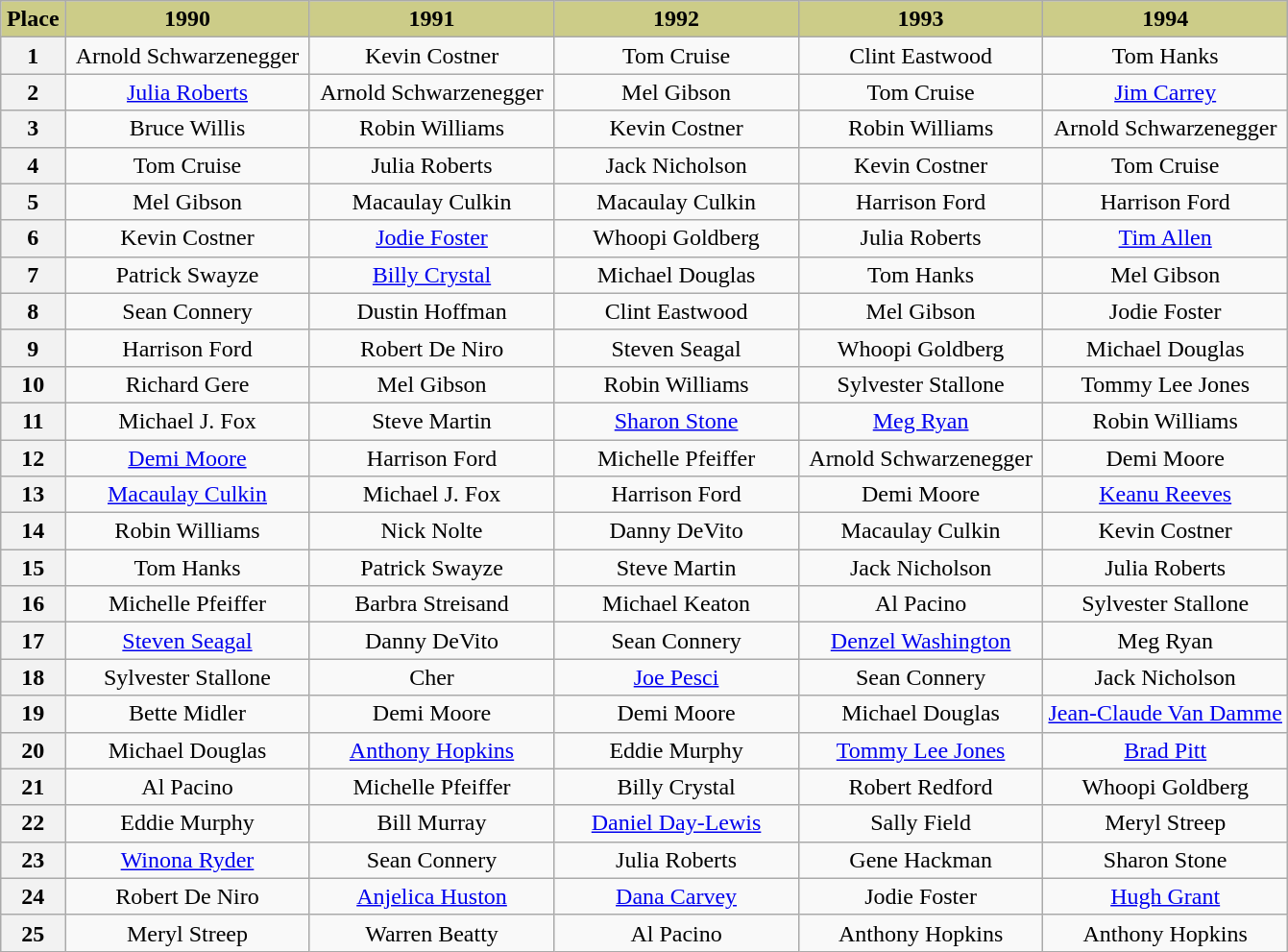<table class="wikitable" style="text-align:center">
<tr>
<th scope="col" style="background:#CC8" width="5%">Place</th>
<th scope="col" style="background:#CC8" width="19%">1990</th>
<th scope="col" style="background:#CC8" width="19%">1991</th>
<th scope="col" style="background:#CC8" width="19%">1992</th>
<th scope="col" style="background:#CC8" width="19%">1993</th>
<th scope="col" style="background:#CC8" width="19%">1994</th>
</tr>
<tr>
<th scope="row">1</th>
<td>Arnold Schwarzenegger</td>
<td>Kevin Costner</td>
<td>Tom Cruise</td>
<td>Clint Eastwood</td>
<td>Tom Hanks</td>
</tr>
<tr>
<th scope="row">2</th>
<td><a href='#'>Julia Roberts</a></td>
<td>Arnold Schwarzenegger</td>
<td>Mel Gibson</td>
<td>Tom Cruise</td>
<td><a href='#'>Jim Carrey</a></td>
</tr>
<tr>
<th scope="row">3</th>
<td>Bruce Willis</td>
<td>Robin Williams</td>
<td>Kevin Costner</td>
<td>Robin Williams</td>
<td>Arnold Schwarzenegger</td>
</tr>
<tr>
<th scope="row">4</th>
<td>Tom Cruise</td>
<td>Julia Roberts</td>
<td>Jack Nicholson</td>
<td>Kevin Costner</td>
<td>Tom Cruise</td>
</tr>
<tr>
<th scope="row">5</th>
<td>Mel Gibson</td>
<td>Macaulay Culkin</td>
<td>Macaulay Culkin</td>
<td>Harrison Ford</td>
<td>Harrison Ford</td>
</tr>
<tr>
<th scope="row">6</th>
<td>Kevin Costner</td>
<td><a href='#'>Jodie Foster</a></td>
<td>Whoopi Goldberg</td>
<td>Julia Roberts</td>
<td><a href='#'>Tim Allen</a></td>
</tr>
<tr>
<th scope="row">7</th>
<td>Patrick Swayze</td>
<td><a href='#'>Billy Crystal</a></td>
<td>Michael Douglas</td>
<td>Tom Hanks</td>
<td>Mel Gibson</td>
</tr>
<tr>
<th scope="row">8</th>
<td>Sean Connery</td>
<td>Dustin Hoffman</td>
<td>Clint Eastwood</td>
<td>Mel Gibson</td>
<td>Jodie Foster</td>
</tr>
<tr>
<th scope="row">9</th>
<td>Harrison Ford</td>
<td>Robert De Niro</td>
<td>Steven Seagal</td>
<td>Whoopi Goldberg</td>
<td>Michael Douglas</td>
</tr>
<tr>
<th scope="row">10</th>
<td>Richard Gere</td>
<td>Mel Gibson</td>
<td>Robin Williams</td>
<td>Sylvester Stallone</td>
<td>Tommy Lee Jones</td>
</tr>
<tr>
<th scope="row">11</th>
<td>Michael J. Fox</td>
<td>Steve Martin</td>
<td><a href='#'>Sharon Stone</a></td>
<td><a href='#'>Meg Ryan</a></td>
<td>Robin Williams</td>
</tr>
<tr>
<th scope="row">12</th>
<td><a href='#'>Demi Moore</a></td>
<td>Harrison Ford</td>
<td>Michelle Pfeiffer</td>
<td>Arnold Schwarzenegger</td>
<td>Demi Moore</td>
</tr>
<tr>
<th scope="row">13</th>
<td><a href='#'>Macaulay Culkin</a></td>
<td>Michael J. Fox</td>
<td>Harrison Ford</td>
<td>Demi Moore</td>
<td><a href='#'>Keanu Reeves</a></td>
</tr>
<tr>
<th scope="row">14</th>
<td>Robin Williams</td>
<td>Nick Nolte</td>
<td>Danny DeVito</td>
<td>Macaulay Culkin</td>
<td>Kevin Costner</td>
</tr>
<tr>
<th scope="row">15</th>
<td>Tom Hanks</td>
<td>Patrick Swayze</td>
<td>Steve Martin</td>
<td>Jack Nicholson</td>
<td>Julia Roberts</td>
</tr>
<tr>
<th scope="row">16</th>
<td>Michelle Pfeiffer</td>
<td>Barbra Streisand</td>
<td>Michael Keaton</td>
<td>Al Pacino</td>
<td>Sylvester Stallone</td>
</tr>
<tr>
<th scope="row">17</th>
<td><a href='#'>Steven Seagal</a></td>
<td>Danny DeVito</td>
<td>Sean Connery</td>
<td><a href='#'>Denzel Washington</a></td>
<td>Meg Ryan</td>
</tr>
<tr>
<th scope="row">18</th>
<td>Sylvester Stallone</td>
<td>Cher</td>
<td><a href='#'>Joe Pesci</a></td>
<td>Sean Connery</td>
<td>Jack Nicholson</td>
</tr>
<tr>
<th scope="row">19</th>
<td>Bette Midler</td>
<td>Demi Moore</td>
<td>Demi Moore</td>
<td>Michael Douglas</td>
<td><a href='#'>Jean-Claude Van Damme</a></td>
</tr>
<tr>
<th scope="row">20</th>
<td>Michael Douglas</td>
<td><a href='#'>Anthony Hopkins</a></td>
<td>Eddie Murphy</td>
<td><a href='#'>Tommy Lee Jones</a></td>
<td><a href='#'>Brad Pitt</a></td>
</tr>
<tr>
<th scope="row">21</th>
<td>Al Pacino</td>
<td>Michelle Pfeiffer</td>
<td>Billy Crystal</td>
<td>Robert Redford</td>
<td>Whoopi Goldberg</td>
</tr>
<tr>
<th scope="row">22</th>
<td>Eddie Murphy</td>
<td>Bill Murray</td>
<td><a href='#'>Daniel Day-Lewis</a></td>
<td>Sally Field</td>
<td>Meryl Streep</td>
</tr>
<tr>
<th scope="row">23</th>
<td><a href='#'>Winona Ryder</a></td>
<td>Sean Connery</td>
<td>Julia Roberts</td>
<td>Gene Hackman</td>
<td>Sharon Stone</td>
</tr>
<tr>
<th scope="row">24</th>
<td>Robert De Niro</td>
<td><a href='#'>Anjelica Huston</a></td>
<td><a href='#'>Dana Carvey</a></td>
<td>Jodie Foster</td>
<td><a href='#'>Hugh Grant</a></td>
</tr>
<tr>
<th scope="row">25</th>
<td>Meryl Streep</td>
<td>Warren Beatty</td>
<td>Al Pacino</td>
<td>Anthony Hopkins</td>
<td>Anthony Hopkins</td>
</tr>
</table>
